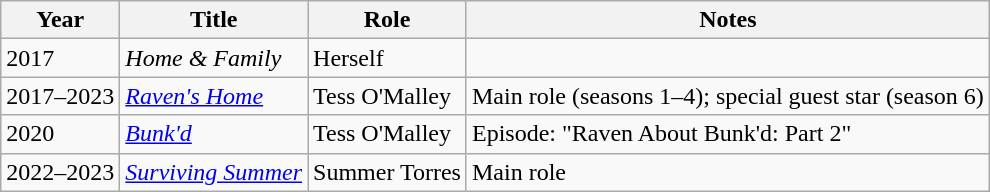<table class="wikitable sortable">
<tr>
<th>Year</th>
<th>Title</th>
<th>Role</th>
<th class="unsortable">Notes</th>
</tr>
<tr>
<td>2017</td>
<td><em>Home & Family</em></td>
<td>Herself</td>
<td></td>
</tr>
<tr>
<td>2017–2023</td>
<td><em><a href='#'>Raven's Home</a></em></td>
<td>Tess O'Malley</td>
<td>Main role (seasons 1–4); special guest star (season 6)</td>
</tr>
<tr>
<td>2020</td>
<td><em><a href='#'>Bunk'd</a></em></td>
<td>Tess O'Malley</td>
<td>Episode: "Raven About Bunk'd: Part 2"</td>
</tr>
<tr>
<td>2022–2023</td>
<td><em><a href='#'>Surviving Summer</a></em></td>
<td>Summer Torres</td>
<td>Main role</td>
</tr>
</table>
